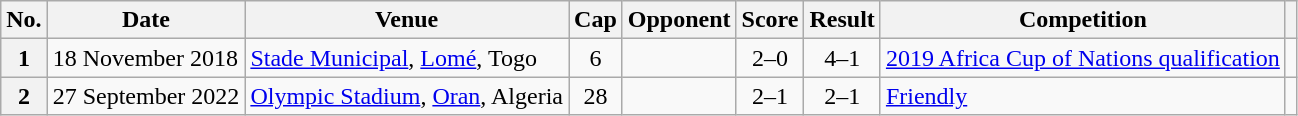<table class="wikitable sortable plainrowheaders">
<tr>
<th scope=col>No.</th>
<th scope=col data-sort-type=date>Date</th>
<th scope=col>Venue</th>
<th scope=col>Cap</th>
<th scope=col>Opponent</th>
<th scope=col>Score</th>
<th scope=col>Result</th>
<th scope=col>Competition</th>
<th scope=col class=unsortable></th>
</tr>
<tr>
<th scope=row style=text-align:center>1</th>
<td>18 November 2018</td>
<td><a href='#'>Stade Municipal</a>, <a href='#'>Lomé</a>, Togo</td>
<td align=center>6</td>
<td></td>
<td align=center>2–0</td>
<td align=center>4–1</td>
<td><a href='#'>2019 Africa Cup of Nations qualification</a></td>
<td align=center></td>
</tr>
<tr>
<th scope=row style=text-align:center>2</th>
<td>27 September 2022</td>
<td><a href='#'>Olympic Stadium</a>, <a href='#'>Oran</a>, Algeria</td>
<td align=center>28</td>
<td></td>
<td align=center>2–1</td>
<td align=center>2–1</td>
<td><a href='#'>Friendly</a></td>
<td align=center></td>
</tr>
</table>
